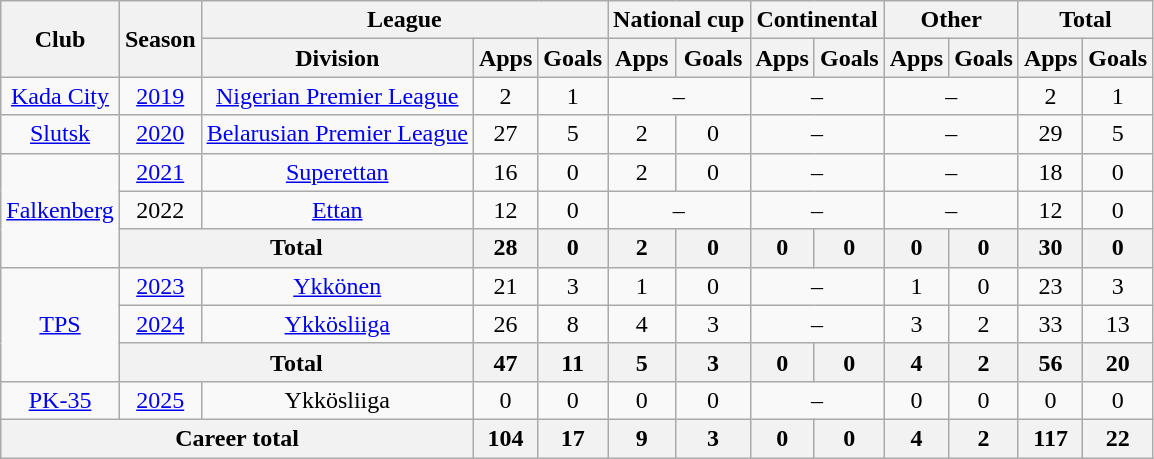<table class="wikitable" style="text-align:center">
<tr>
<th rowspan="2">Club</th>
<th rowspan="2">Season</th>
<th colspan="3">League</th>
<th colspan="2">National cup</th>
<th colspan="2">Continental</th>
<th colspan="2">Other</th>
<th colspan="2">Total</th>
</tr>
<tr>
<th>Division</th>
<th>Apps</th>
<th>Goals</th>
<th>Apps</th>
<th>Goals</th>
<th>Apps</th>
<th>Goals</th>
<th>Apps</th>
<th>Goals</th>
<th>Apps</th>
<th>Goals</th>
</tr>
<tr>
<td rowspan="1"><a href='#'>Kada City</a></td>
<td><a href='#'>2019</a></td>
<td><a href='#'>Nigerian Premier League</a></td>
<td>2</td>
<td>1</td>
<td colspan=2>–</td>
<td colspan=2>–</td>
<td colspan=2>–</td>
<td>2</td>
<td>1</td>
</tr>
<tr>
<td><a href='#'>Slutsk</a></td>
<td><a href='#'>2020</a></td>
<td><a href='#'>Belarusian Premier League</a></td>
<td>27</td>
<td>5</td>
<td>2</td>
<td>0</td>
<td colspan=2>–</td>
<td colspan=2>–</td>
<td>29</td>
<td>5</td>
</tr>
<tr>
<td rowspan=3><a href='#'>Falkenberg</a></td>
<td><a href='#'>2021</a></td>
<td><a href='#'>Superettan</a></td>
<td>16</td>
<td>0</td>
<td>2</td>
<td>0</td>
<td colspan=2>–</td>
<td colspan=2>–</td>
<td>18</td>
<td>0</td>
</tr>
<tr>
<td>2022</td>
<td><a href='#'>Ettan</a></td>
<td>12</td>
<td>0</td>
<td colspan=2>–</td>
<td colspan=2>–</td>
<td colspan=2>–</td>
<td>12</td>
<td>0</td>
</tr>
<tr>
<th colspan="2">Total</th>
<th>28</th>
<th>0</th>
<th>2</th>
<th>0</th>
<th>0</th>
<th>0</th>
<th>0</th>
<th>0</th>
<th>30</th>
<th>0</th>
</tr>
<tr>
<td rowspan=3><a href='#'>TPS</a></td>
<td><a href='#'>2023</a></td>
<td><a href='#'>Ykkönen</a></td>
<td>21</td>
<td>3</td>
<td>1</td>
<td>0</td>
<td colspan=2>–</td>
<td>1</td>
<td>0</td>
<td>23</td>
<td>3</td>
</tr>
<tr>
<td><a href='#'>2024</a></td>
<td><a href='#'>Ykkösliiga</a></td>
<td>26</td>
<td>8</td>
<td>4</td>
<td>3</td>
<td colspan=2>–</td>
<td>3</td>
<td>2</td>
<td>33</td>
<td>13</td>
</tr>
<tr>
<th colspan="2">Total</th>
<th>47</th>
<th>11</th>
<th>5</th>
<th>3</th>
<th>0</th>
<th>0</th>
<th>4</th>
<th>2</th>
<th>56</th>
<th>20</th>
</tr>
<tr>
<td><a href='#'>PK-35</a></td>
<td><a href='#'>2025</a></td>
<td>Ykkösliiga</td>
<td>0</td>
<td>0</td>
<td>0</td>
<td>0</td>
<td colspan=2>–</td>
<td>0</td>
<td>0</td>
<td>0</td>
<td>0</td>
</tr>
<tr>
<th colspan="3">Career total</th>
<th>104</th>
<th>17</th>
<th>9</th>
<th>3</th>
<th>0</th>
<th>0</th>
<th>4</th>
<th>2</th>
<th>117</th>
<th>22</th>
</tr>
</table>
